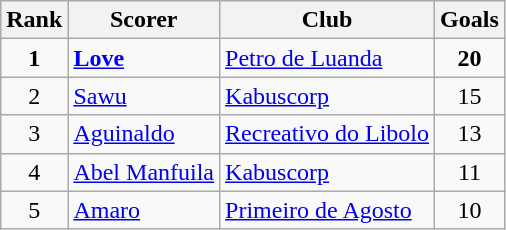<table class="wikitable" style="text-align:center">
<tr>
<th>Rank</th>
<th>Scorer</th>
<th>Club</th>
<th>Goals</th>
</tr>
<tr>
<td><strong>1</strong></td>
<td align="left"> <strong><a href='#'>Love</a></strong></td>
<td align="left"><a href='#'>Petro de Luanda</a></td>
<td><strong>20</strong></td>
</tr>
<tr>
<td>2</td>
<td align="left"> <a href='#'>Sawu</a></td>
<td align="left"><a href='#'>Kabuscorp</a></td>
<td>15</td>
</tr>
<tr>
<td>3</td>
<td align="left"> <a href='#'>Aguinaldo</a></td>
<td align="left"><a href='#'>Recreativo do Libolo</a></td>
<td>13</td>
</tr>
<tr>
<td>4</td>
<td align="left"> <a href='#'>Abel Manfuila</a></td>
<td align="left"><a href='#'>Kabuscorp</a></td>
<td>11</td>
</tr>
<tr>
<td>5</td>
<td align="left"> <a href='#'>Amaro</a></td>
<td align="left"><a href='#'>Primeiro de Agosto</a></td>
<td>10</td>
</tr>
</table>
